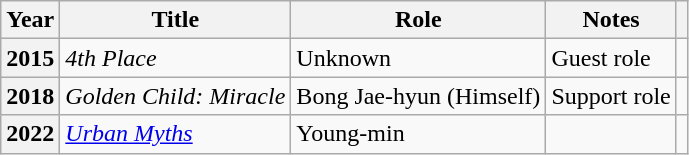<table class="wikitable plainrowheaders sortable">
<tr>
<th scope="col">Year</th>
<th scope="col">Title</th>
<th scope="col">Role</th>
<th scope="col">Notes</th>
<th scope="col" class="unsortable"></th>
</tr>
<tr>
<th scope="row">2015</th>
<td><em>4th Place</em></td>
<td>Unknown</td>
<td>Guest role</td>
<td style="text-align:center"></td>
</tr>
<tr>
<th scope="row">2018</th>
<td><em>Golden Child: Miracle</em></td>
<td>Bong Jae-hyun (Himself)</td>
<td>Support role</td>
<td style="text-align:center"></td>
</tr>
<tr>
<th scope="row">2022</th>
<td><em><a href='#'>Urban Myths</a></em></td>
<td>Young-min</td>
<td></td>
<td style="text-align:center"></td>
</tr>
</table>
